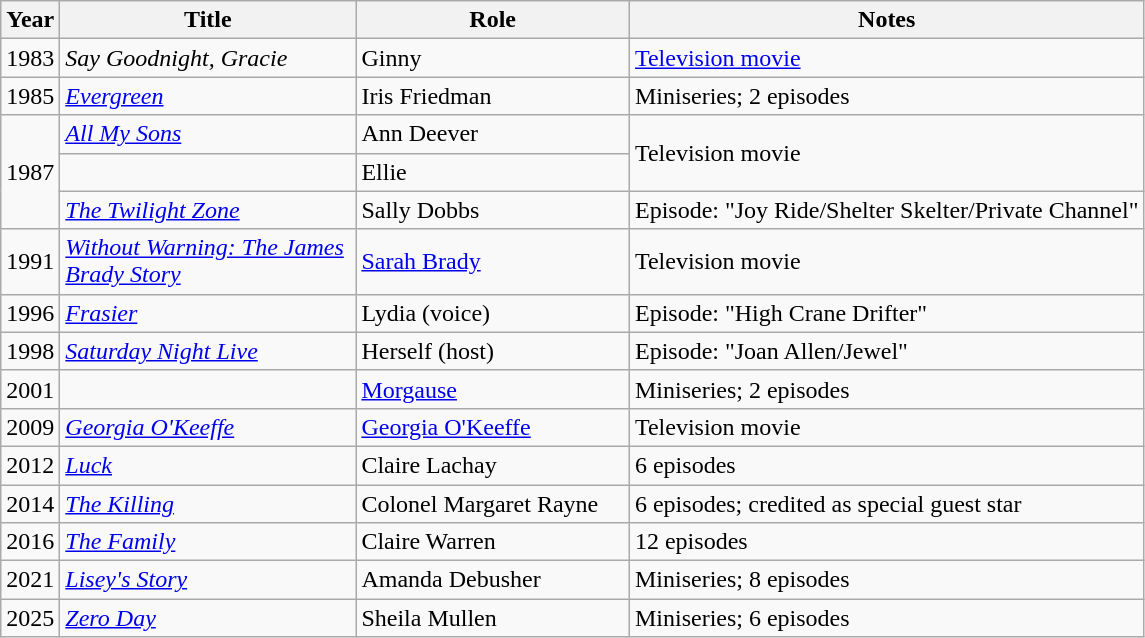<table class="wikitable sortable">
<tr>
<th>Year</th>
<th width="190px">Title</th>
<th width="175px">Role</th>
<th class="unsortable">Notes</th>
</tr>
<tr>
<td>1983</td>
<td><em>Say Goodnight, Gracie</em></td>
<td>Ginny</td>
<td><a href='#'>Television movie</a></td>
</tr>
<tr>
<td>1985</td>
<td><em><a href='#'>Evergreen</a></em></td>
<td>Iris Friedman</td>
<td>Miniseries; 2 episodes</td>
</tr>
<tr>
<td rowspan="3">1987</td>
<td><em><a href='#'>All My Sons</a></em></td>
<td>Ann Deever</td>
<td rowspan="2">Television movie</td>
</tr>
<tr>
<td><em></em></td>
<td>Ellie</td>
</tr>
<tr>
<td><em><a href='#'>The Twilight Zone</a></em></td>
<td>Sally Dobbs</td>
<td>Episode: "Joy Ride/Shelter Skelter/Private Channel"</td>
</tr>
<tr>
<td>1991</td>
<td><em><a href='#'>Without Warning: The James Brady Story</a></em></td>
<td><a href='#'>Sarah Brady</a></td>
<td>Television movie</td>
</tr>
<tr>
<td>1996</td>
<td><em><a href='#'>Frasier</a></em></td>
<td>Lydia (voice)</td>
<td>Episode: "High Crane Drifter"</td>
</tr>
<tr>
<td>1998</td>
<td><em><a href='#'>Saturday Night Live</a></em></td>
<td>Herself (host)</td>
<td>Episode: "Joan Allen/Jewel"</td>
</tr>
<tr>
<td>2001</td>
<td><em></em></td>
<td><a href='#'>Morgause</a></td>
<td>Miniseries; 2 episodes</td>
</tr>
<tr>
<td>2009</td>
<td><em><a href='#'>Georgia O'Keeffe</a></em></td>
<td><a href='#'>Georgia O'Keeffe</a></td>
<td>Television movie</td>
</tr>
<tr>
<td>2012</td>
<td><em><a href='#'>Luck</a></em></td>
<td>Claire Lachay</td>
<td>6 episodes</td>
</tr>
<tr>
<td>2014</td>
<td><em><a href='#'>The Killing</a></em></td>
<td>Colonel Margaret Rayne</td>
<td>6 episodes; credited as special guest star</td>
</tr>
<tr>
<td>2016</td>
<td><em><a href='#'>The Family</a></em></td>
<td>Claire Warren</td>
<td>12 episodes</td>
</tr>
<tr>
<td>2021</td>
<td><em><a href='#'>Lisey's Story</a></em></td>
<td>Amanda Debusher</td>
<td>Miniseries; 8 episodes</td>
</tr>
<tr>
<td>2025</td>
<td><em><a href='#'>Zero Day</a></em></td>
<td>Sheila Mullen</td>
<td>Miniseries; 6 episodes</td>
</tr>
</table>
